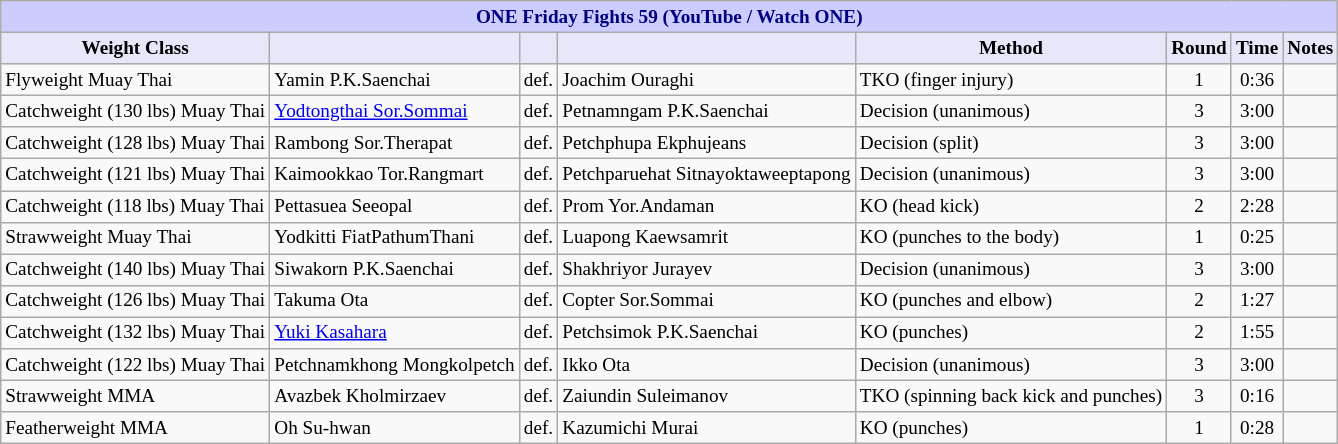<table class="wikitable" style="font-size: 80%;">
<tr>
<th colspan="8" style="background-color: #ccf; color: #000080; text-align: center;"><strong>ONE Friday Fights 59 (YouTube / Watch ONE)</strong></th>
</tr>
<tr>
<th colspan="1" style="background-color: #E6E8FA; color: #000000; text-align: center;">Weight Class</th>
<th colspan="1" style="background-color: #E6E8FA; color: #000000; text-align: center;"></th>
<th colspan="1" style="background-color: #E6E8FA; color: #000000; text-align: center;"></th>
<th colspan="1" style="background-color: #E6E8FA; color: #000000; text-align: center;"></th>
<th colspan="1" style="background-color: #E6E8FA; color: #000000; text-align: center;">Method</th>
<th colspan="1" style="background-color: #E6E8FA; color: #000000; text-align: center;">Round</th>
<th colspan="1" style="background-color: #E6E8FA; color: #000000; text-align: center;">Time</th>
<th colspan="1" style="background-color: #E6E8FA; color: #000000; text-align: center;">Notes</th>
</tr>
<tr>
<td>Flyweight Muay Thai</td>
<td> Yamin P.K.Saenchai</td>
<td>def.</td>
<td> Joachim Ouraghi</td>
<td>TKO (finger injury)</td>
<td align=center>1</td>
<td align=center>0:36</td>
<td></td>
</tr>
<tr>
<td>Catchweight (130 lbs) Muay Thai</td>
<td> <a href='#'>Yodtongthai Sor.Sommai</a></td>
<td>def.</td>
<td> Petnamngam P.K.Saenchai</td>
<td>Decision (unanimous)</td>
<td align=center>3</td>
<td align=center>3:00</td>
<td></td>
</tr>
<tr>
<td>Catchweight (128 lbs) Muay Thai</td>
<td> Rambong Sor.Therapat</td>
<td>def.</td>
<td> Petchphupa Ekphujeans</td>
<td>Decision (split)</td>
<td align=center>3</td>
<td align=center>3:00</td>
<td></td>
</tr>
<tr>
<td>Catchweight (121 lbs) Muay Thai</td>
<td> Kaimookkao Tor.Rangmart</td>
<td>def.</td>
<td> Petchparuehat Sitnayoktaweeptapong</td>
<td>Decision (unanimous)</td>
<td align=center>3</td>
<td align=center>3:00</td>
<td></td>
</tr>
<tr>
<td>Catchweight (118 lbs) Muay Thai</td>
<td> Pettasuea Seeopal</td>
<td>def.</td>
<td> Prom Yor.Andaman</td>
<td>KO (head kick)</td>
<td align=center>2</td>
<td align=center>2:28</td>
<td></td>
</tr>
<tr>
<td>Strawweight Muay Thai</td>
<td> Yodkitti FiatPathumThani</td>
<td>def.</td>
<td> Luapong Kaewsamrit</td>
<td>KO (punches to the body)</td>
<td align=center>1</td>
<td align=center>0:25</td>
<td></td>
</tr>
<tr>
<td>Catchweight (140 lbs) Muay Thai</td>
<td> Siwakorn P.K.Saenchai</td>
<td>def.</td>
<td> Shakhriyor Jurayev</td>
<td>Decision (unanimous)</td>
<td align=center>3</td>
<td align=center>3:00</td>
<td></td>
</tr>
<tr>
<td>Catchweight (126 lbs) Muay Thai</td>
<td> Takuma Ota</td>
<td>def.</td>
<td> Copter Sor.Sommai</td>
<td>KO (punches and elbow)</td>
<td align=center>2</td>
<td align=center>1:27</td>
<td></td>
</tr>
<tr>
<td>Catchweight (132 lbs) Muay Thai</td>
<td> <a href='#'>Yuki Kasahara</a></td>
<td>def.</td>
<td> Petchsimok P.K.Saenchai</td>
<td>KO (punches)</td>
<td align=center>2</td>
<td align=center>1:55</td>
<td></td>
</tr>
<tr>
<td>Catchweight (122 lbs) Muay Thai</td>
<td> Petchnamkhong Mongkolpetch</td>
<td>def.</td>
<td> Ikko Ota</td>
<td>Decision (unanimous)</td>
<td align=center>3</td>
<td align=center>3:00</td>
<td></td>
</tr>
<tr>
<td>Strawweight MMA</td>
<td> Avazbek Kholmirzaev</td>
<td>def.</td>
<td> Zaiundin Suleimanov</td>
<td>TKO (spinning back kick and punches)</td>
<td align=center>3</td>
<td align=center>0:16</td>
<td></td>
</tr>
<tr>
<td>Featherweight MMA</td>
<td> Oh Su-hwan</td>
<td>def.</td>
<td> Kazumichi Murai</td>
<td>KO (punches)</td>
<td align=center>1</td>
<td align=center>0:28</td>
<td></td>
</tr>
</table>
